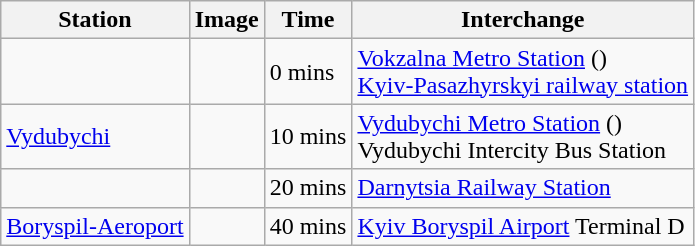<table class="wikitable">
<tr>
<th>Station</th>
<th>Image</th>
<th>Time</th>
<th>Interchange</th>
</tr>
<tr>
<td></td>
<td></td>
<td>0 mins</td>
<td><a href='#'>Vokzalna Metro Station</a> ()<br><a href='#'>Kyiv-Pasazhyrskyi railway station</a></td>
</tr>
<tr>
<td><a href='#'>Vydubychi</a></td>
<td></td>
<td>10 mins</td>
<td><a href='#'>Vydubychi Metro Station</a> ()<br>Vydubychi Intercity Bus Station</td>
</tr>
<tr>
<td></td>
<td></td>
<td>20 mins</td>
<td><a href='#'>Darnytsia Railway Station</a></td>
</tr>
<tr>
<td><a href='#'>Boryspil-Aeroport</a></td>
<td></td>
<td>40 mins</td>
<td><a href='#'>Kyiv Boryspil Airport</a> Terminal D</td>
</tr>
</table>
